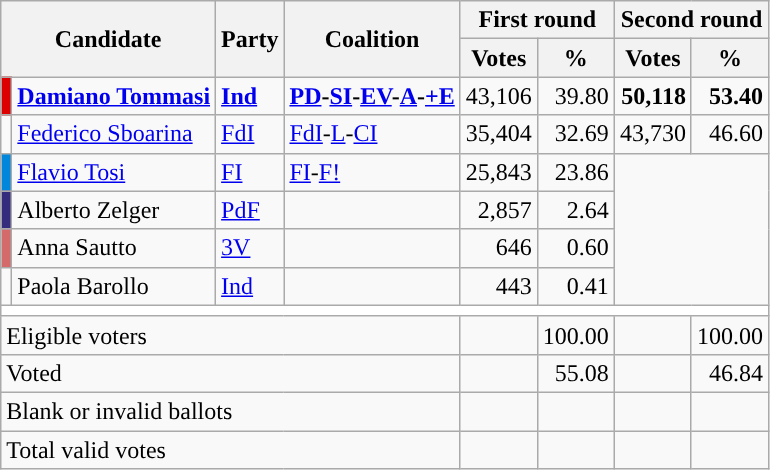<table class="wikitable centre">
<tr>
<th scope="col" rowspan=2 colspan=2>Candidate</th>
<th scope="col" rowspan=2 colspan=1>Party</th>
<th scope="col" rowspan=2 colspan=1>Coalition</th>
<th scope="col" colspan=2>First round</th>
<th scope="col" colspan=2>Second round</th>
</tr>
<tr>
<th scope="col">Votes</th>
<th scope="col">%</th>
<th scope="col">Votes</th>
<th scope="col">%</th>
</tr>
<tr>
<td bgcolor="#dd0000"></td>
<td><strong><a href='#'>Damiano Tommasi</a></strong></td>
<td><strong><a href='#'>Ind</a></strong></td>
<td><strong><a href='#'>PD</a>-<a href='#'>SI</a>-<a href='#'>EV</a>-<a href='#'>A</a>-<a href='#'>+E</a></strong></td>
<td style="text-align: right">43,106</td>
<td style="text-align: right">39.80</td>
<td style="text-align: right"><strong>50,118</strong></td>
<td style="text-align: right"><strong>53.40</strong></td>
</tr>
<tr>
<td></td>
<td><a href='#'>Federico Sboarina</a></td>
<td><a href='#'>FdI</a></td>
<td><a href='#'>FdI</a>-<a href='#'>L</a>-<a href='#'>CI</a></td>
<td style="text-align: right">35,404</td>
<td style="text-align: right">32.69</td>
<td style="text-align: right">43,730</td>
<td style="text-align: right">46.60</td>
</tr>
<tr>
<td bgcolor="#0087DC"></td>
<td><a href='#'>Flavio Tosi</a></td>
<td><a href='#'>FI</a></td>
<td><a href='#'>FI</a>-<a href='#'>F!</a></td>
<td style="text-align: right">25,843</td>
<td style="text-align: right">23.86</td>
</tr>
<tr>
<td bgcolor="#342D7E"></td>
<td>Alberto Zelger</td>
<td><a href='#'>PdF</a></td>
<td></td>
<td style="text-align: right">2,857</td>
<td style="text-align: right">2.64</td>
</tr>
<tr>
<td bgcolor="#D56A6A"></td>
<td>Anna Sautto</td>
<td><a href='#'>3V</a></td>
<td></td>
<td style="text-align: right">646</td>
<td style="text-align: right">0.60</td>
</tr>
<tr>
<td bgcolor=""></td>
<td>Paola Barollo</td>
<td><a href='#'>Ind</a></td>
<td></td>
<td style="text-align: right">443</td>
<td style="text-align: right">0.41</td>
</tr>
<tr bgcolor=white>
<td colspan=8></td>
</tr>
<tr>
<td colspan=4>Eligible voters</td>
<td style="text-align: right"></td>
<td style="text-align: right">100.00</td>
<td style="text-align: right"></td>
<td style="text-align: right">100.00</td>
</tr>
<tr>
<td colspan=4>Voted</td>
<td style="text-align: right"></td>
<td style="text-align: right">55.08</td>
<td style="text-align: right"></td>
<td style="text-align: right">46.84</td>
</tr>
<tr>
<td colspan=4>Blank or invalid ballots</td>
<td style="text-align: right"></td>
<td style="text-align: right"></td>
<td style="text-align: right"></td>
<td style="text-align: right"></td>
</tr>
<tr>
<td colspan=4>Total valid votes</td>
<td style="text-align: right"></td>
<td style="text-align: right"></td>
<td style="text-align: right"></td>
<td style="text-align: right"></td>
</tr>
</table>
